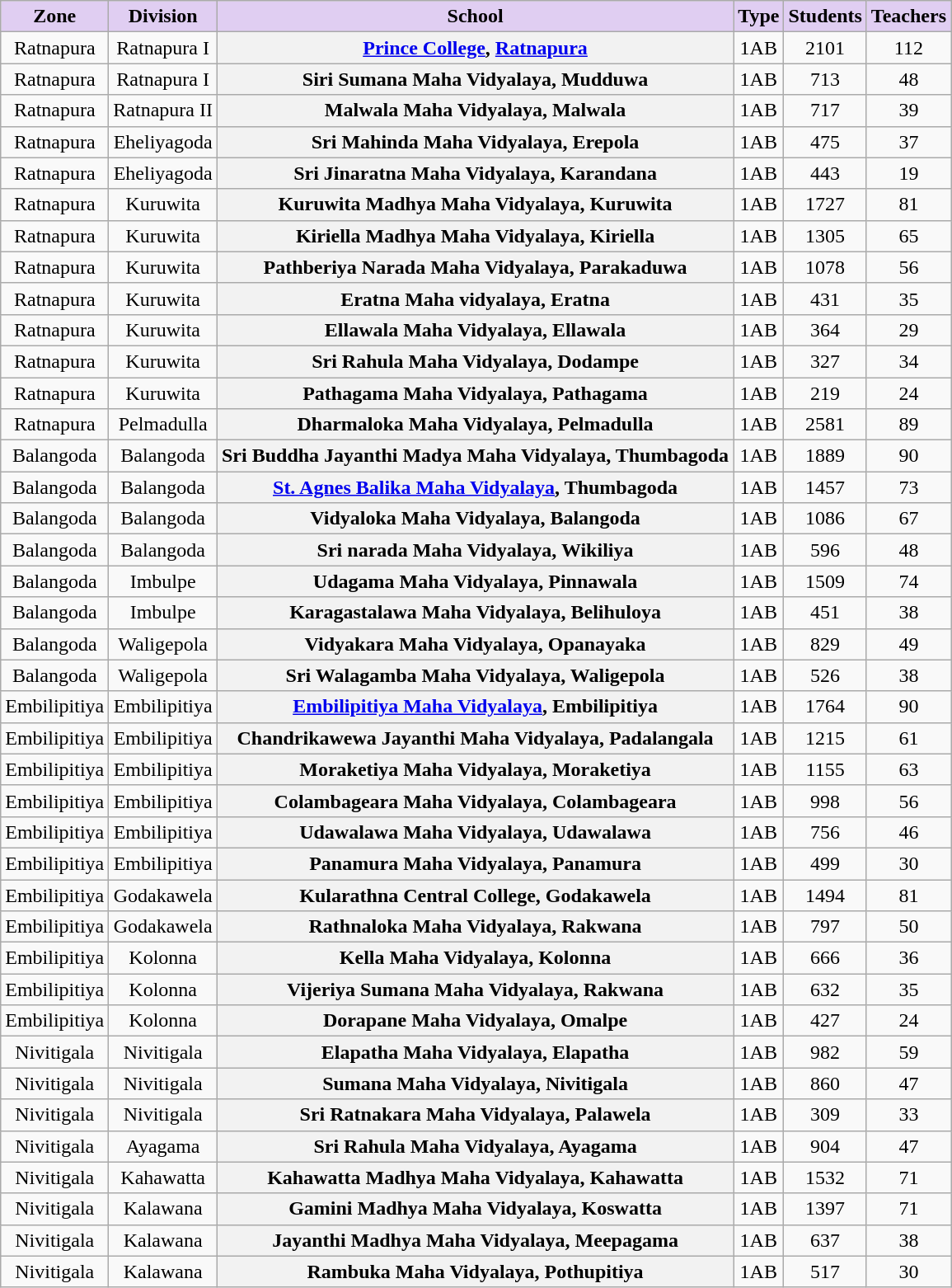<table class="wikitable sortable" style="text-align:center; font-size:100%">
<tr valign="bottom">
<th style="background-color:#E0CEF2;">Zone</th>
<th style="background-color:#E0CEF2;">Division</th>
<th style="background-color:#E0CEF2;">School</th>
<th style="background-color:#E0CEF2;">Type</th>
<th style="background-color:#E0CEF2;">Students</th>
<th style="background-color:#E0CEF2;">Teachers</th>
</tr>
<tr>
<td>Ratnapura</td>
<td>Ratnapura I</td>
<th><a href='#'>Prince College</a>, <a href='#'>Ratnapura</a></th>
<td>1AB</td>
<td>2101</td>
<td>112</td>
</tr>
<tr>
<td>Ratnapura</td>
<td>Ratnapura I</td>
<th>Siri Sumana Maha Vidyalaya, Mudduwa</th>
<td>1AB</td>
<td>713</td>
<td>48</td>
</tr>
<tr>
<td>Ratnapura</td>
<td>Ratnapura II</td>
<th>Malwala Maha Vidyalaya, Malwala</th>
<td>1AB</td>
<td>717</td>
<td>39</td>
</tr>
<tr>
<td>Ratnapura</td>
<td>Eheliyagoda</td>
<th>Sri Mahinda Maha Vidyalaya, Erepola</th>
<td>1AB</td>
<td>475</td>
<td>37</td>
</tr>
<tr>
<td>Ratnapura</td>
<td>Eheliyagoda</td>
<th>Sri Jinaratna Maha Vidyalaya, Karandana</th>
<td>1AB</td>
<td>443</td>
<td>19</td>
</tr>
<tr>
<td>Ratnapura</td>
<td>Kuruwita</td>
<th>Kuruwita Madhya Maha Vidyalaya, Kuruwita</th>
<td>1AB</td>
<td>1727</td>
<td>81</td>
</tr>
<tr>
<td>Ratnapura</td>
<td>Kuruwita</td>
<th>Kiriella Madhya Maha Vidyalaya, Kiriella</th>
<td>1AB</td>
<td>1305</td>
<td>65</td>
</tr>
<tr>
<td>Ratnapura</td>
<td>Kuruwita</td>
<th>Pathberiya Narada Maha Vidyalaya, Parakaduwa</th>
<td>1AB</td>
<td>1078</td>
<td>56</td>
</tr>
<tr>
<td>Ratnapura</td>
<td>Kuruwita</td>
<th>Eratna Maha vidyalaya, Eratna</th>
<td>1AB</td>
<td>431</td>
<td>35</td>
</tr>
<tr>
<td>Ratnapura</td>
<td>Kuruwita</td>
<th>Ellawala Maha Vidyalaya, Ellawala</th>
<td>1AB</td>
<td>364</td>
<td>29</td>
</tr>
<tr>
<td>Ratnapura</td>
<td>Kuruwita</td>
<th>Sri Rahula Maha Vidyalaya, Dodampe</th>
<td>1AB</td>
<td>327</td>
<td>34</td>
</tr>
<tr>
<td>Ratnapura</td>
<td>Kuruwita</td>
<th>Pathagama Maha Vidyalaya, Pathagama</th>
<td>1AB</td>
<td>219</td>
<td>24</td>
</tr>
<tr>
<td>Ratnapura</td>
<td>Pelmadulla</td>
<th>Dharmaloka Maha Vidyalaya, Pelmadulla</th>
<td>1AB</td>
<td>2581</td>
<td>89</td>
</tr>
<tr>
<td>Balangoda</td>
<td>Balangoda</td>
<th>Sri Buddha Jayanthi Madya Maha Vidyalaya, Thumbagoda</th>
<td>1AB</td>
<td>1889</td>
<td>90</td>
</tr>
<tr>
<td>Balangoda</td>
<td>Balangoda</td>
<th><a href='#'>St. Agnes Balika Maha Vidyalaya</a>, Thumbagoda</th>
<td>1AB</td>
<td>1457</td>
<td>73</td>
</tr>
<tr>
<td>Balangoda</td>
<td>Balangoda</td>
<th>Vidyaloka Maha Vidyalaya, Balangoda</th>
<td>1AB</td>
<td>1086</td>
<td>67</td>
</tr>
<tr>
<td>Balangoda</td>
<td>Balangoda</td>
<th>Sri narada Maha Vidyalaya, Wikiliya</th>
<td>1AB</td>
<td>596</td>
<td>48</td>
</tr>
<tr>
<td>Balangoda</td>
<td>Imbulpe</td>
<th>Udagama Maha Vidyalaya, Pinnawala</th>
<td>1AB</td>
<td>1509</td>
<td>74</td>
</tr>
<tr>
<td>Balangoda</td>
<td>Imbulpe</td>
<th>Karagastalawa Maha Vidyalaya, Belihuloya</th>
<td>1AB</td>
<td>451</td>
<td>38</td>
</tr>
<tr>
<td>Balangoda</td>
<td>Waligepola</td>
<th>Vidyakara Maha Vidyalaya, Opanayaka</th>
<td>1AB</td>
<td>829</td>
<td>49</td>
</tr>
<tr>
<td>Balangoda</td>
<td>Waligepola</td>
<th>Sri Walagamba Maha Vidyalaya, Waligepola</th>
<td>1AB</td>
<td>526</td>
<td>38</td>
</tr>
<tr>
<td>Embilipitiya</td>
<td>Embilipitiya</td>
<th><a href='#'>Embilipitiya Maha Vidyalaya</a>, Embilipitiya</th>
<td>1AB</td>
<td>1764</td>
<td>90</td>
</tr>
<tr>
<td>Embilipitiya</td>
<td>Embilipitiya</td>
<th>Chandrikawewa Jayanthi Maha Vidyalaya, Padalangala</th>
<td>1AB</td>
<td>1215</td>
<td>61</td>
</tr>
<tr>
<td>Embilipitiya</td>
<td>Embilipitiya</td>
<th>Moraketiya Maha Vidyalaya, Moraketiya</th>
<td>1AB</td>
<td>1155</td>
<td>63</td>
</tr>
<tr>
<td>Embilipitiya</td>
<td>Embilipitiya</td>
<th>Colambageara Maha Vidyalaya, Colambageara</th>
<td>1AB</td>
<td>998</td>
<td>56</td>
</tr>
<tr>
<td>Embilipitiya</td>
<td>Embilipitiya</td>
<th>Udawalawa Maha Vidyalaya, Udawalawa</th>
<td>1AB</td>
<td>756</td>
<td>46</td>
</tr>
<tr>
<td>Embilipitiya</td>
<td>Embilipitiya</td>
<th>Panamura Maha Vidyalaya, Panamura</th>
<td>1AB</td>
<td>499</td>
<td>30</td>
</tr>
<tr>
<td>Embilipitiya</td>
<td>Godakawela</td>
<th>Kularathna Central College, Godakawela</th>
<td>1AB</td>
<td>1494</td>
<td>81</td>
</tr>
<tr>
<td>Embilipitiya</td>
<td>Godakawela</td>
<th>Rathnaloka Maha Vidyalaya, Rakwana</th>
<td>1AB</td>
<td>797</td>
<td>50</td>
</tr>
<tr>
<td>Embilipitiya</td>
<td>Kolonna</td>
<th>Kella Maha Vidyalaya, Kolonna</th>
<td>1AB</td>
<td>666</td>
<td>36</td>
</tr>
<tr>
<td>Embilipitiya</td>
<td>Kolonna</td>
<th>Vijeriya Sumana Maha Vidyalaya, Rakwana</th>
<td>1AB</td>
<td>632</td>
<td>35</td>
</tr>
<tr>
<td>Embilipitiya</td>
<td>Kolonna</td>
<th>Dorapane Maha Vidyalaya, Omalpe</th>
<td>1AB</td>
<td>427</td>
<td>24</td>
</tr>
<tr>
<td>Nivitigala</td>
<td>Nivitigala</td>
<th>Elapatha Maha Vidyalaya, Elapatha</th>
<td>1AB</td>
<td>982</td>
<td>59</td>
</tr>
<tr>
<td>Nivitigala</td>
<td>Nivitigala</td>
<th>Sumana Maha Vidyalaya, Nivitigala</th>
<td>1AB</td>
<td>860</td>
<td>47</td>
</tr>
<tr>
<td>Nivitigala</td>
<td>Nivitigala</td>
<th>Sri Ratnakara Maha Vidyalaya, Palawela</th>
<td>1AB</td>
<td>309</td>
<td>33</td>
</tr>
<tr>
<td>Nivitigala</td>
<td>Ayagama</td>
<th>Sri Rahula Maha Vidyalaya, Ayagama</th>
<td>1AB</td>
<td>904</td>
<td>47</td>
</tr>
<tr>
<td>Nivitigala</td>
<td>Kahawatta</td>
<th>Kahawatta Madhya Maha Vidyalaya, Kahawatta</th>
<td>1AB</td>
<td>1532</td>
<td>71</td>
</tr>
<tr>
<td>Nivitigala</td>
<td>Kalawana</td>
<th>Gamini Madhya Maha Vidyalaya, Koswatta</th>
<td>1AB</td>
<td>1397</td>
<td>71</td>
</tr>
<tr>
<td>Nivitigala</td>
<td>Kalawana</td>
<th>Jayanthi Madhya Maha Vidyalaya, Meepagama</th>
<td>1AB</td>
<td>637</td>
<td>38</td>
</tr>
<tr>
<td>Nivitigala</td>
<td>Kalawana</td>
<th>Rambuka Maha Vidyalaya, Pothupitiya</th>
<td>1AB</td>
<td>517</td>
<td>30</td>
</tr>
</table>
